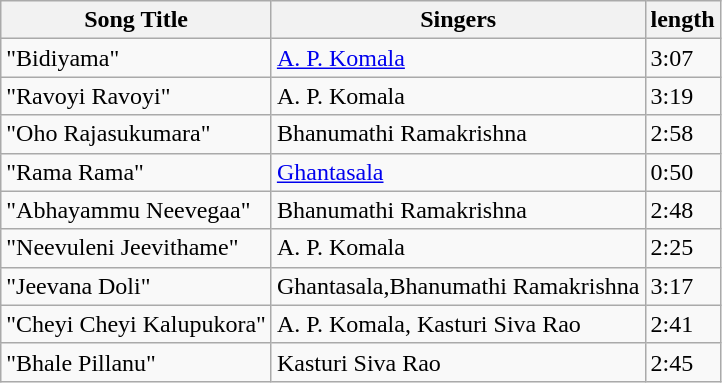<table class="wikitable">
<tr>
<th>Song Title</th>
<th>Singers</th>
<th>length</th>
</tr>
<tr>
<td>"Bidiyama"</td>
<td><a href='#'>A. P. Komala</a></td>
<td>3:07</td>
</tr>
<tr>
<td>"Ravoyi Ravoyi"</td>
<td>A. P. Komala</td>
<td>3:19</td>
</tr>
<tr>
<td>"Oho Rajasukumara"</td>
<td>Bhanumathi Ramakrishna</td>
<td>2:58</td>
</tr>
<tr>
<td>"Rama Rama"</td>
<td><a href='#'>Ghantasala</a></td>
<td>0:50</td>
</tr>
<tr>
<td>"Abhayammu Neevegaa"</td>
<td>Bhanumathi Ramakrishna</td>
<td>2:48</td>
</tr>
<tr>
<td>"Neevuleni Jeevithame"</td>
<td>A. P. Komala</td>
<td>2:25</td>
</tr>
<tr>
<td>"Jeevana Doli"</td>
<td>Ghantasala,Bhanumathi Ramakrishna</td>
<td>3:17</td>
</tr>
<tr>
<td>"Cheyi Cheyi Kalupukora"</td>
<td>A. P. Komala, Kasturi Siva Rao</td>
<td>2:41</td>
</tr>
<tr>
<td>"Bhale Pillanu"</td>
<td>Kasturi Siva Rao</td>
<td>2:45</td>
</tr>
</table>
